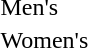<table>
<tr>
<td>Men's<br></td>
<td></td>
<td></td>
<td></td>
</tr>
<tr>
<td>Women's<br></td>
<td></td>
<td></td>
<td></td>
</tr>
</table>
